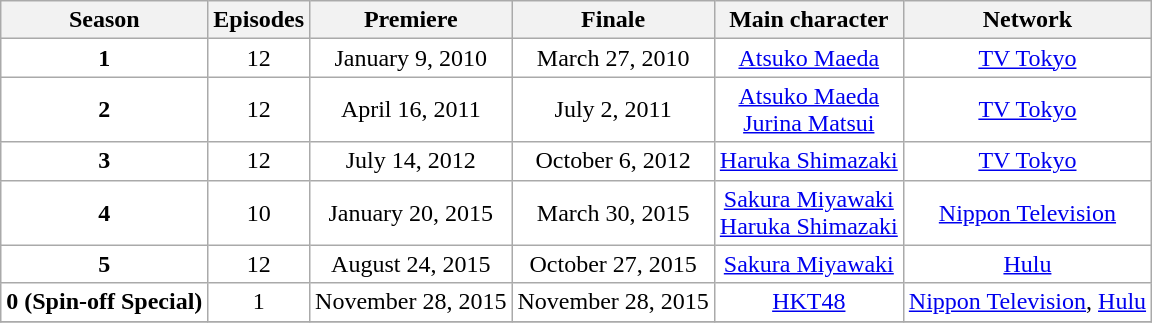<table class="wikitable" style="Background:#FFF;">
<tr>
<th>Season</th>
<th>Episodes</th>
<th>Premiere</th>
<th>Finale</th>
<th>Main character</th>
<th>Network</th>
</tr>
<tr>
<td align="center"><strong>1</strong></td>
<td align="center">12</td>
<td align="center">January 9, 2010</td>
<td align="center">March 27, 2010</td>
<td align="center"><a href='#'>Atsuko Maeda</a></td>
<td align="center"><a href='#'>TV Tokyo</a></td>
</tr>
<tr>
<td align="center"><strong>2</strong></td>
<td align="center">12</td>
<td align="center">April 16, 2011</td>
<td align="center">July 2, 2011</td>
<td align="center"><a href='#'>Atsuko Maeda</a><br><a href='#'>Jurina Matsui</a></td>
<td align="center"><a href='#'>TV Tokyo</a></td>
</tr>
<tr>
<td align="center"><strong>3</strong></td>
<td align="center">12</td>
<td align="center">July 14, 2012</td>
<td align="center">October 6, 2012</td>
<td align="center"><a href='#'>Haruka Shimazaki</a></td>
<td align="center"><a href='#'>TV Tokyo</a></td>
</tr>
<tr>
<td align="center"><strong>4</strong></td>
<td align="center">10</td>
<td align="center">January 20, 2015</td>
<td align="center">March 30, 2015</td>
<td align="center"><a href='#'>Sakura Miyawaki</a><br><a href='#'>Haruka Shimazaki</a></td>
<td align="center"><a href='#'>Nippon Television</a></td>
</tr>
<tr>
<td align="center"><strong>5</strong></td>
<td align="center">12</td>
<td align="center">August 24, 2015</td>
<td align="center">October 27, 2015</td>
<td align="center"><a href='#'>Sakura Miyawaki</a></td>
<td align="center"><a href='#'>Hulu</a><br></td>
</tr>
<tr>
<td align="center"><strong>0 (Spin-off Special)</strong></td>
<td align="center">1</td>
<td align="center">November 28, 2015</td>
<td align="center">November 28, 2015</td>
<td align="center"><a href='#'>HKT48</a></td>
<td align="center"><a href='#'>Nippon Television</a>, <a href='#'>Hulu</a></td>
</tr>
<tr>
</tr>
</table>
